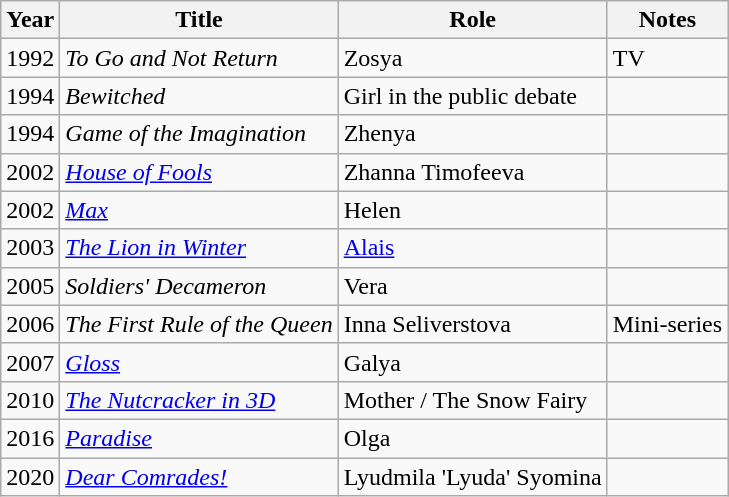<table class="wikitable sortable">
<tr>
<th>Year</th>
<th>Title</th>
<th>Role</th>
<th>Notes</th>
</tr>
<tr>
<td>1992</td>
<td><em>To Go and Not Return</em></td>
<td>Zosya</td>
<td>TV</td>
</tr>
<tr>
<td>1994</td>
<td><em>Bewitched</em></td>
<td>Girl in the public debate</td>
<td></td>
</tr>
<tr>
<td>1994</td>
<td><em>Game of the Imagination</em></td>
<td>Zhenya</td>
<td></td>
</tr>
<tr>
<td>2002</td>
<td><em><a href='#'>House of Fools</a></em></td>
<td>Zhanna Timofeeva</td>
<td></td>
</tr>
<tr>
<td>2002</td>
<td><em><a href='#'>Max</a></em></td>
<td>Helen</td>
<td></td>
</tr>
<tr>
<td>2003</td>
<td><em><a href='#'>The Lion in Winter</a></em></td>
<td><a href='#'>Alais</a></td>
<td></td>
</tr>
<tr>
<td>2005</td>
<td><em>Soldiers' Decameron</em></td>
<td>Vera</td>
<td></td>
</tr>
<tr>
<td>2006</td>
<td><em>The First Rule of the Queen</em></td>
<td>Inna Seliverstova</td>
<td>Mini-series</td>
</tr>
<tr>
<td>2007</td>
<td><em><a href='#'>Gloss</a></em></td>
<td>Galya</td>
<td></td>
</tr>
<tr>
<td>2010</td>
<td><em><a href='#'>The Nutcracker in 3D</a></em></td>
<td>Mother / The Snow Fairy</td>
<td></td>
</tr>
<tr>
<td>2016</td>
<td><em><a href='#'>Paradise</a></em></td>
<td>Olga</td>
</tr>
<tr>
<td>2020</td>
<td><em><a href='#'>Dear Comrades!</a></em></td>
<td>Lyudmila 'Lyuda' Syomina</td>
<td></td>
</tr>
</table>
